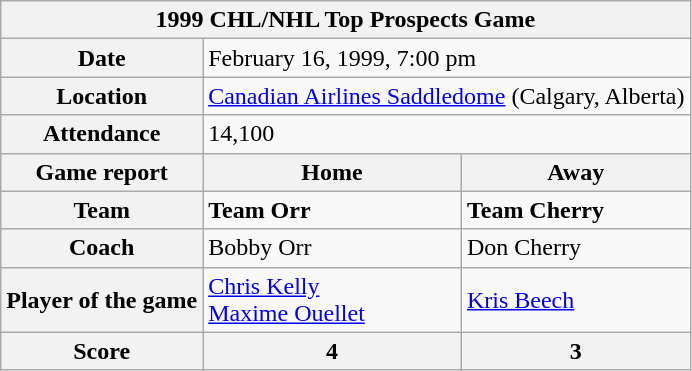<table class="wikitable">
<tr>
<th colspan="3">1999 CHL/NHL Top Prospects Game</th>
</tr>
<tr>
<th>Date</th>
<td colspan="2">February 16, 1999, 7:00 pm</td>
</tr>
<tr>
<th>Location</th>
<td colspan="2"><a href='#'>Canadian Airlines Saddledome</a> (Calgary, Alberta)</td>
</tr>
<tr>
<th>Attendance</th>
<td colspan="2">14,100</td>
</tr>
<tr>
<th>Game report</th>
<th>Home</th>
<th>Away</th>
</tr>
<tr>
<th>Team</th>
<td><strong>Team Orr</strong></td>
<td><strong>Team Cherry</strong></td>
</tr>
<tr>
<th>Coach</th>
<td>Bobby Orr</td>
<td>Don Cherry</td>
</tr>
<tr>
<th>Player of the game</th>
<td><a href='#'>Chris Kelly</a><br><a href='#'>Maxime Ouellet</a></td>
<td><a href='#'>Kris Beech</a></td>
</tr>
<tr>
<th>Score</th>
<th>4</th>
<th>3</th>
</tr>
</table>
